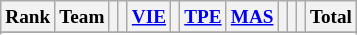<table class="wikitable" style="font-size:80%; text-align:center">
<tr>
<th>Rank</th>
<th>Team</th>
<th></th>
<th></th>
<th><a href='#'>VIE</a></th>
<th></th>
<th><a href='#'>TPE</a></th>
<th><a href='#'>MAS</a></th>
<th></th>
<th></th>
<th></th>
<th>Total</th>
</tr>
<tr>
</tr>
<tr>
</tr>
<tr>
</tr>
</table>
